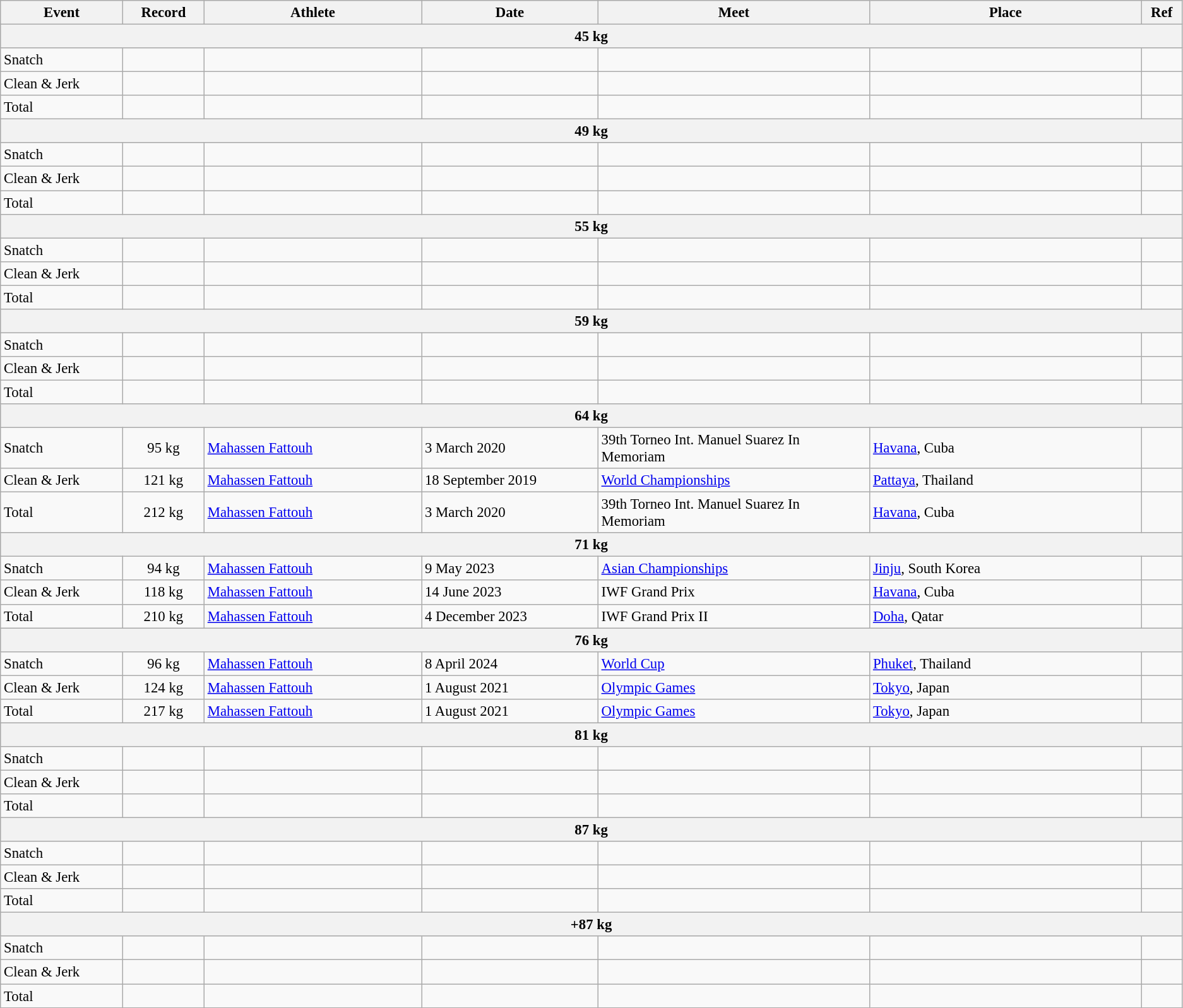<table class="wikitable" style="font-size:95%;">
<tr>
<th width=9%>Event</th>
<th width=6%>Record</th>
<th width=16%>Athlete</th>
<th width=13%>Date</th>
<th width=20%>Meet</th>
<th width=20%>Place</th>
<th width=3%>Ref</th>
</tr>
<tr bgcolor="#DDDDDD">
<th colspan="7">45 kg</th>
</tr>
<tr>
<td>Snatch</td>
<td align="center"></td>
<td></td>
<td></td>
<td></td>
<td></td>
<td></td>
</tr>
<tr>
<td>Clean & Jerk</td>
<td align="center"></td>
<td></td>
<td></td>
<td></td>
<td></td>
<td></td>
</tr>
<tr>
<td>Total</td>
<td align="center"></td>
<td></td>
<td></td>
<td></td>
<td></td>
<td></td>
</tr>
<tr bgcolor="#DDDDDD">
<th colspan="7">49 kg</th>
</tr>
<tr>
<td>Snatch</td>
<td align="center"></td>
<td></td>
<td></td>
<td></td>
<td></td>
<td></td>
</tr>
<tr>
<td>Clean & Jerk</td>
<td align="center"></td>
<td></td>
<td></td>
<td></td>
<td></td>
<td></td>
</tr>
<tr>
<td>Total</td>
<td align="center"></td>
<td></td>
<td></td>
<td></td>
<td></td>
<td></td>
</tr>
<tr bgcolor="#DDDDDD">
<th colspan="7">55 kg</th>
</tr>
<tr>
<td>Snatch</td>
<td align="center"></td>
<td></td>
<td></td>
<td></td>
<td></td>
<td></td>
</tr>
<tr>
<td>Clean & Jerk</td>
<td align="center"></td>
<td></td>
<td></td>
<td></td>
<td></td>
<td></td>
</tr>
<tr>
<td>Total</td>
<td align="center"></td>
<td></td>
<td></td>
<td></td>
<td></td>
<td></td>
</tr>
<tr bgcolor="#DDDDDD">
<th colspan="7">59 kg</th>
</tr>
<tr>
<td>Snatch</td>
<td align="center"></td>
<td></td>
<td></td>
<td></td>
<td></td>
<td></td>
</tr>
<tr>
<td>Clean & Jerk</td>
<td align="center"></td>
<td></td>
<td></td>
<td></td>
<td></td>
<td></td>
</tr>
<tr>
<td>Total</td>
<td align="center"></td>
<td></td>
<td></td>
<td></td>
<td></td>
<td></td>
</tr>
<tr bgcolor="#DDDDDD">
<th colspan="7">64 kg</th>
</tr>
<tr>
<td>Snatch</td>
<td align="center">95 kg</td>
<td><a href='#'>Mahassen Fattouh</a></td>
<td>3 March 2020</td>
<td>39th Torneo Int. Manuel Suarez In Memoriam</td>
<td><a href='#'>Havana</a>, Cuba</td>
<td></td>
</tr>
<tr>
<td>Clean & Jerk</td>
<td align="center">121 kg</td>
<td><a href='#'>Mahassen Fattouh</a></td>
<td>18 September 2019</td>
<td><a href='#'>World Championships</a></td>
<td><a href='#'>Pattaya</a>, Thailand</td>
<td></td>
</tr>
<tr>
<td>Total</td>
<td align="center">212 kg</td>
<td><a href='#'>Mahassen Fattouh</a></td>
<td>3 March 2020</td>
<td>39th Torneo Int. Manuel Suarez In Memoriam</td>
<td><a href='#'>Havana</a>, Cuba</td>
<td></td>
</tr>
<tr bgcolor="#DDDDDD">
<th colspan="7">71 kg</th>
</tr>
<tr>
<td>Snatch</td>
<td align="center">94 kg</td>
<td><a href='#'>Mahassen Fattouh</a></td>
<td>9 May 2023</td>
<td><a href='#'>Asian Championships</a></td>
<td><a href='#'>Jinju</a>, South Korea</td>
<td></td>
</tr>
<tr>
<td>Clean & Jerk</td>
<td align="center">118 kg</td>
<td><a href='#'>Mahassen Fattouh</a></td>
<td>14 June 2023</td>
<td>IWF Grand Prix</td>
<td><a href='#'>Havana</a>, Cuba</td>
<td></td>
</tr>
<tr>
<td>Total</td>
<td align="center">210 kg</td>
<td><a href='#'>Mahassen Fattouh</a></td>
<td>4 December 2023</td>
<td>IWF Grand Prix II</td>
<td><a href='#'>Doha</a>, Qatar</td>
<td></td>
</tr>
<tr bgcolor="#DDDDDD">
<th colspan="7">76 kg</th>
</tr>
<tr>
<td>Snatch</td>
<td align="center">96 kg</td>
<td><a href='#'>Mahassen Fattouh</a></td>
<td>8 April 2024</td>
<td><a href='#'>World Cup</a></td>
<td><a href='#'>Phuket</a>, Thailand</td>
<td></td>
</tr>
<tr>
<td>Clean & Jerk</td>
<td align="center">124 kg</td>
<td><a href='#'>Mahassen Fattouh</a></td>
<td>1 August 2021</td>
<td><a href='#'>Olympic Games</a></td>
<td><a href='#'>Tokyo</a>, Japan</td>
<td></td>
</tr>
<tr>
<td>Total</td>
<td align="center">217 kg</td>
<td><a href='#'>Mahassen Fattouh</a></td>
<td>1 August 2021</td>
<td><a href='#'>Olympic Games</a></td>
<td><a href='#'>Tokyo</a>, Japan</td>
<td></td>
</tr>
<tr bgcolor="#DDDDDD">
<th colspan="7">81 kg</th>
</tr>
<tr>
<td>Snatch</td>
<td align="center"></td>
<td></td>
<td></td>
<td></td>
<td></td>
<td></td>
</tr>
<tr>
<td>Clean & Jerk</td>
<td align="center"></td>
<td></td>
<td></td>
<td></td>
<td></td>
<td></td>
</tr>
<tr>
<td>Total</td>
<td align="center"></td>
<td></td>
<td></td>
<td></td>
<td></td>
<td></td>
</tr>
<tr bgcolor="#DDDDDD">
<th colspan="7">87 kg</th>
</tr>
<tr>
<td>Snatch</td>
<td align="center"></td>
<td></td>
<td></td>
<td></td>
<td></td>
<td></td>
</tr>
<tr>
<td>Clean & Jerk</td>
<td align="center"></td>
<td></td>
<td></td>
<td></td>
<td></td>
<td></td>
</tr>
<tr>
<td>Total</td>
<td align="center"></td>
<td></td>
<td></td>
<td></td>
<td></td>
<td></td>
</tr>
<tr bgcolor="#DDDDDD">
<th colspan="7">+87 kg</th>
</tr>
<tr>
<td>Snatch</td>
<td align="center"></td>
<td></td>
<td></td>
<td></td>
<td></td>
<td></td>
</tr>
<tr>
<td>Clean & Jerk</td>
<td align="center"></td>
<td></td>
<td></td>
<td></td>
<td></td>
<td></td>
</tr>
<tr>
<td>Total</td>
<td align="center"></td>
<td></td>
<td></td>
<td></td>
<td></td>
<td></td>
</tr>
</table>
